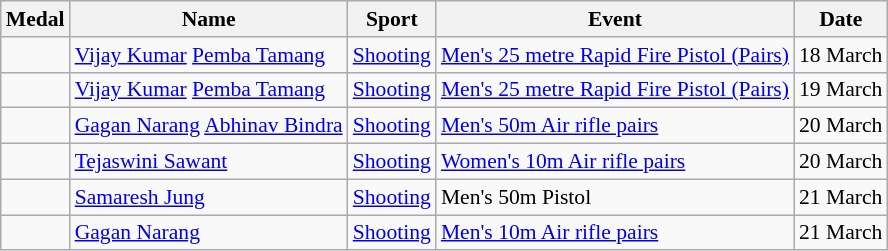<table class="wikitable sortable" style="font-size:90%">
<tr>
<th>Medal</th>
<th>Name</th>
<th>Sport</th>
<th>Event</th>
<th>Date</th>
</tr>
<tr>
<td></td>
<td><a href='#'>Vijay Kumar</a> <a href='#'>Pemba Tamang</a></td>
<td><a href='#'>Shooting</a></td>
<td><a href='#'>Men's 25 metre Rapid Fire Pistol (Pairs)</a></td>
<td>18 March</td>
</tr>
<tr>
<td></td>
<td><a href='#'>Vijay Kumar</a> <a href='#'>Pemba Tamang</a></td>
<td><a href='#'>Shooting</a></td>
<td><a href='#'>Men's 25 metre Rapid Fire Pistol (Pairs)</a></td>
<td>19 March</td>
</tr>
<tr>
<td></td>
<td><a href='#'>Gagan Narang</a> <a href='#'>Abhinav Bindra</a></td>
<td><a href='#'>Shooting</a></td>
<td><a href='#'>Men's 50m Air rifle pairs</a></td>
<td>20 March</td>
</tr>
<tr>
<td></td>
<td><a href='#'>Tejaswini Sawant</a></td>
<td><a href='#'>Shooting</a></td>
<td><a href='#'>Women's 10m Air rifle pairs</a></td>
<td>20 March</td>
</tr>
<tr>
<td></td>
<td><a href='#'>Samaresh Jung</a></td>
<td><a href='#'>Shooting</a></td>
<td>Men's 50m Pistol</td>
<td>21 March</td>
</tr>
<tr>
<td></td>
<td><a href='#'>Gagan Narang</a></td>
<td><a href='#'>Shooting</a></td>
<td><a href='#'>Men's 10m Air rifle pairs</a></td>
<td>21 March</td>
</tr>
</table>
